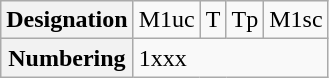<table class="wikitable">
<tr>
<th>Designation</th>
<td>M1uc</td>
<td>T</td>
<td>Tp</td>
<td>M1sc</td>
</tr>
<tr>
<th>Numbering</th>
<td colspan="4">1xxx</td>
</tr>
</table>
